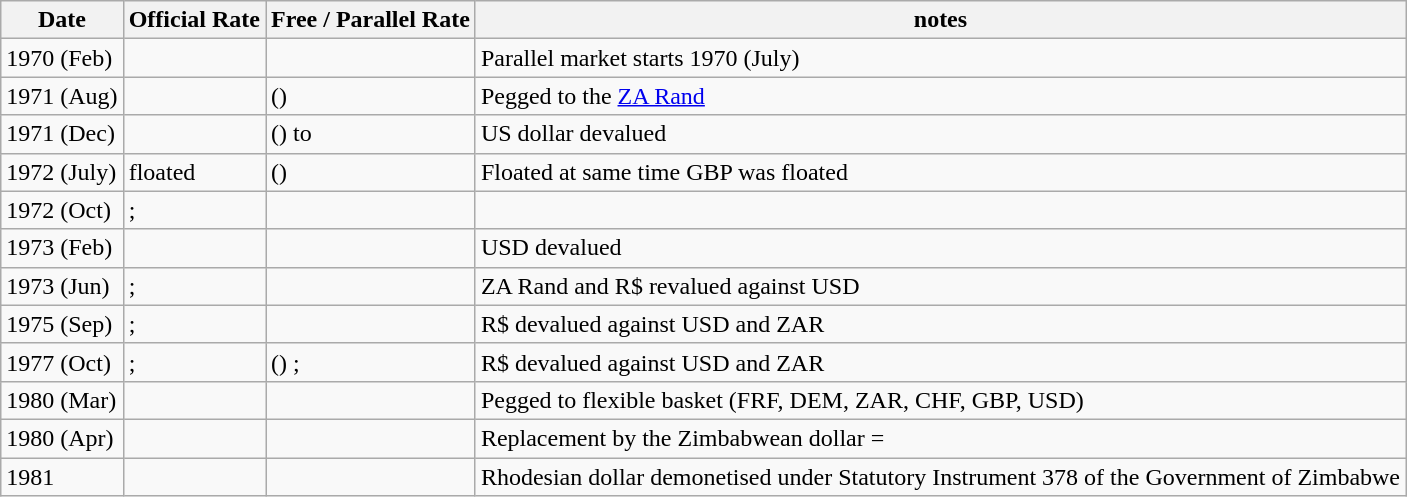<table class="wikitable">
<tr>
<th>Date</th>
<th>Official Rate</th>
<th>Free / Parallel Rate</th>
<th>notes</th>
</tr>
<tr>
<td>1970 (Feb)</td>
<td></td>
<td></td>
<td>Parallel market starts 1970 (July)</td>
</tr>
<tr>
<td>1971 (Aug)</td>
<td></td>
<td>() </td>
<td>Pegged to the <a href='#'>ZA Rand</a></td>
</tr>
<tr>
<td>1971 (Dec)</td>
<td></td>
<td>()  to </td>
<td>US dollar devalued</td>
</tr>
<tr>
<td>1972 (July)</td>
<td>floated</td>
<td>()</td>
<td>Floated at same time GBP was floated</td>
</tr>
<tr>
<td>1972 (Oct)</td>
<td>; </td>
<td></td>
<td></td>
</tr>
<tr>
<td>1973 (Feb)</td>
<td></td>
<td></td>
<td>USD devalued</td>
</tr>
<tr>
<td>1973 (Jun)</td>
<td>; </td>
<td></td>
<td>ZA Rand and R$ revalued against USD</td>
</tr>
<tr>
<td>1975 (Sep)</td>
<td>; </td>
<td></td>
<td>R$ devalued against USD and ZAR</td>
</tr>
<tr>
<td>1977 (Oct)</td>
<td>; </td>
<td>() ; </td>
<td>R$ devalued against USD and ZAR</td>
</tr>
<tr>
<td>1980 (Mar)</td>
<td></td>
<td></td>
<td>Pegged to flexible basket (FRF, DEM, ZAR, CHF, GBP, USD)</td>
</tr>
<tr>
<td>1980 (Apr)</td>
<td></td>
<td></td>
<td>Replacement by the Zimbabwean dollar  = </td>
</tr>
<tr>
<td>1981</td>
<td></td>
<td></td>
<td>Rhodesian dollar demonetised under Statutory Instrument 378 of the Government of Zimbabwe</td>
</tr>
</table>
